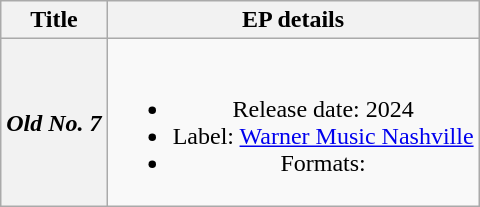<table class="wikitable plainrowheaders" style="text-align:center;">
<tr>
<th scope="col">Title</th>
<th scope="col">EP details</th>
</tr>
<tr>
<th scope="row"><em>Old No. 7</em></th>
<td><br><ul><li>Release date: 2024</li><li>Label: <a href='#'>Warner Music Nashville</a></li><li>Formats:</li></ul></td>
</tr>
</table>
